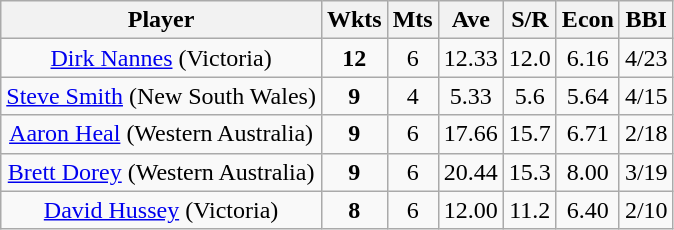<table class="wikitable">
<tr>
<th>Player</th>
<th>Wkts</th>
<th>Mts</th>
<th>Ave</th>
<th>S/R</th>
<th>Econ</th>
<th>BBI</th>
</tr>
<tr align=center>
<td><a href='#'>Dirk Nannes</a> (Victoria)</td>
<td><strong>12</strong></td>
<td>6</td>
<td>12.33</td>
<td>12.0</td>
<td>6.16</td>
<td>4/23</td>
</tr>
<tr align=center>
<td><a href='#'>Steve Smith</a> (New South Wales)</td>
<td><strong>9</strong></td>
<td>4</td>
<td>5.33</td>
<td>5.6</td>
<td>5.64</td>
<td>4/15</td>
</tr>
<tr align=center>
<td><a href='#'>Aaron Heal</a> (Western Australia)</td>
<td><strong>9</strong></td>
<td>6</td>
<td>17.66</td>
<td>15.7</td>
<td>6.71</td>
<td>2/18</td>
</tr>
<tr align=center>
<td><a href='#'>Brett Dorey</a> (Western Australia)</td>
<td><strong>9</strong></td>
<td>6</td>
<td>20.44</td>
<td>15.3</td>
<td>8.00</td>
<td>3/19</td>
</tr>
<tr align=center>
<td><a href='#'>David Hussey</a> (Victoria)</td>
<td><strong>8</strong></td>
<td>6</td>
<td>12.00</td>
<td>11.2</td>
<td>6.40</td>
<td>2/10</td>
</tr>
</table>
